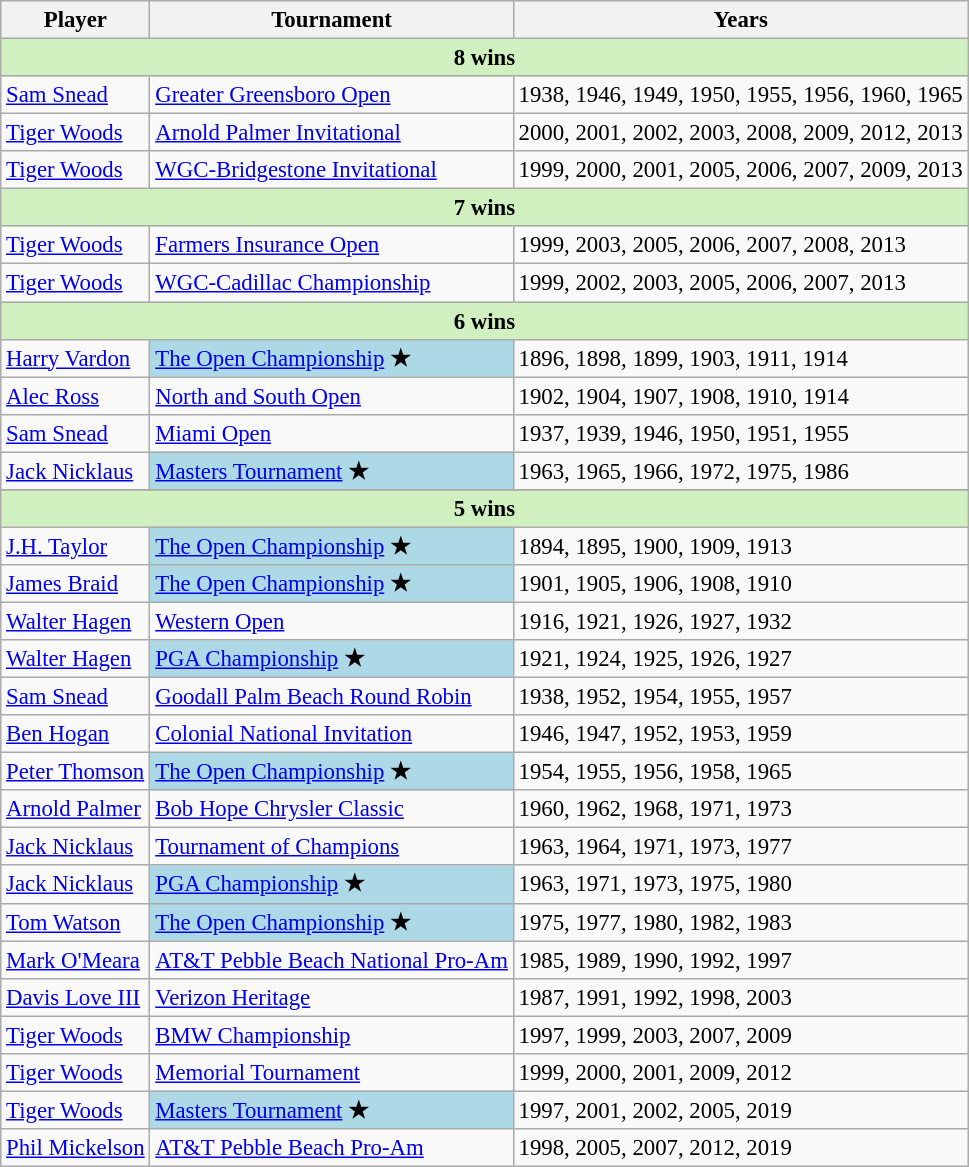<table class="wikitable" style="font-size:95%;">
<tr>
<th>Player</th>
<th>Tournament</th>
<th>Years</th>
</tr>
<tr>
<th colspan=3 style="background:#D0F0C0;">8 wins</th>
</tr>
<tr>
<td><a href='#'>Sam Snead</a></td>
<td><a href='#'>Greater Greensboro Open</a></td>
<td>1938, 1946, 1949, 1950, 1955, 1956, 1960, 1965</td>
</tr>
<tr>
<td><a href='#'>Tiger Woods</a></td>
<td><a href='#'>Arnold Palmer Invitational</a></td>
<td>2000, 2001, 2002, 2003, 2008, 2009, 2012, 2013</td>
</tr>
<tr>
<td><a href='#'>Tiger Woods</a></td>
<td><a href='#'>WGC-Bridgestone Invitational</a></td>
<td>1999, 2000, 2001, 2005, 2006, 2007, 2009, 2013</td>
</tr>
<tr>
<th colspan=3 style="background:#D0F0C0;">7 wins</th>
</tr>
<tr>
<td><a href='#'>Tiger Woods</a></td>
<td><a href='#'>Farmers Insurance Open</a></td>
<td>1999, 2003, 2005, 2006, 2007, 2008, 2013</td>
</tr>
<tr>
<td><a href='#'>Tiger Woods</a></td>
<td><a href='#'>WGC-Cadillac Championship</a></td>
<td>1999, 2002, 2003, 2005, 2006, 2007, 2013</td>
</tr>
<tr>
<th colspan=3 style="background:#D0F0C0;">6 wins</th>
</tr>
<tr>
<td><a href='#'>Harry Vardon</a></td>
<td bgcolor="#ADD8E6"><a href='#'>The Open Championship</a> <strong>★</strong></td>
<td>1896, 1898, 1899, 1903, 1911, 1914</td>
</tr>
<tr>
<td><a href='#'>Alec Ross</a></td>
<td><a href='#'>North and South Open</a></td>
<td>1902, 1904, 1907, 1908, 1910, 1914</td>
</tr>
<tr>
<td><a href='#'>Sam Snead</a></td>
<td><a href='#'>Miami Open</a></td>
<td>1937, 1939, 1946, 1950, 1951, 1955</td>
</tr>
<tr>
<td><a href='#'>Jack Nicklaus</a></td>
<td bgcolor="#ADD8E6"><a href='#'>Masters Tournament</a> <strong>★</strong></td>
<td>1963, 1965, 1966, 1972, 1975, 1986</td>
</tr>
<tr>
</tr>
<tr>
<th colspan=3 style="background:#D0F0C0;">5 wins</th>
</tr>
<tr>
<td><a href='#'>J.H. Taylor</a></td>
<td bgcolor="#ADD8E6"><a href='#'>The Open Championship</a> <strong>★</strong></td>
<td>1894, 1895, 1900, 1909, 1913</td>
</tr>
<tr>
<td><a href='#'>James Braid</a></td>
<td bgcolor="#ADD8E6"><a href='#'>The Open Championship</a> <strong>★</strong></td>
<td>1901, 1905, 1906, 1908, 1910</td>
</tr>
<tr>
<td><a href='#'>Walter Hagen</a></td>
<td><a href='#'>Western Open</a></td>
<td>1916, 1921, 1926, 1927, 1932</td>
</tr>
<tr>
<td><a href='#'>Walter Hagen</a></td>
<td bgcolor="#ADD8E6"><a href='#'>PGA Championship</a> <strong>★</strong></td>
<td>1921, 1924, 1925, 1926, 1927</td>
</tr>
<tr>
<td><a href='#'>Sam Snead</a></td>
<td><a href='#'>Goodall Palm Beach Round Robin</a></td>
<td>1938, 1952, 1954, 1955, 1957</td>
</tr>
<tr>
<td><a href='#'>Ben Hogan</a></td>
<td><a href='#'>Colonial National Invitation</a></td>
<td>1946, 1947, 1952, 1953, 1959</td>
</tr>
<tr>
<td><a href='#'>Peter Thomson</a></td>
<td bgcolor="#ADD8E6"><a href='#'>The Open Championship</a> <strong>★</strong></td>
<td>1954, 1955, 1956, 1958, 1965</td>
</tr>
<tr>
<td><a href='#'>Arnold Palmer</a></td>
<td><a href='#'>Bob Hope Chrysler Classic</a></td>
<td>1960, 1962, 1968, 1971, 1973</td>
</tr>
<tr>
<td><a href='#'>Jack Nicklaus</a></td>
<td><a href='#'>Tournament of Champions</a></td>
<td>1963, 1964, 1971, 1973, 1977</td>
</tr>
<tr>
<td><a href='#'>Jack Nicklaus</a></td>
<td bgcolor="#ADD8E6"><a href='#'>PGA Championship</a> <strong>★</strong></td>
<td>1963, 1971, 1973, 1975, 1980</td>
</tr>
<tr>
<td><a href='#'>Tom Watson</a></td>
<td bgcolor="#ADD8E6"><a href='#'>The Open Championship</a> <strong>★</strong></td>
<td>1975, 1977, 1980, 1982, 1983</td>
</tr>
<tr>
<td><a href='#'>Mark O'Meara</a></td>
<td><a href='#'>AT&T Pebble Beach National Pro-Am</a></td>
<td>1985, 1989, 1990, 1992, 1997</td>
</tr>
<tr>
<td><a href='#'>Davis Love III</a></td>
<td><a href='#'>Verizon Heritage</a></td>
<td>1987, 1991, 1992, 1998, 2003</td>
</tr>
<tr>
<td><a href='#'>Tiger Woods</a></td>
<td><a href='#'>BMW Championship</a></td>
<td>1997, 1999, 2003, 2007, 2009</td>
</tr>
<tr>
<td><a href='#'>Tiger Woods</a></td>
<td><a href='#'>Memorial Tournament</a></td>
<td>1999, 2000, 2001, 2009, 2012</td>
</tr>
<tr>
<td><a href='#'>Tiger Woods</a></td>
<td bgcolor="#ADD8E6"><a href='#'>Masters Tournament</a> <strong>★</strong></td>
<td>1997, 2001, 2002, 2005, 2019</td>
</tr>
<tr>
<td><a href='#'>Phil Mickelson</a></td>
<td><a href='#'>AT&T Pebble Beach Pro-Am</a></td>
<td>1998, 2005, 2007, 2012, 2019</td>
</tr>
</table>
